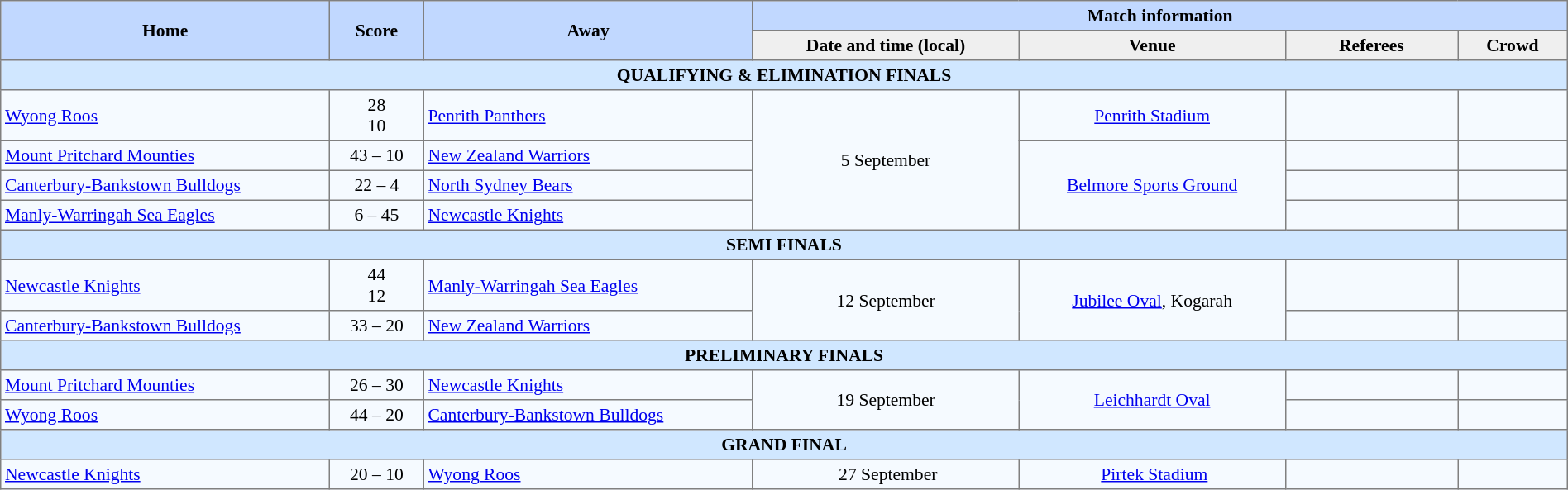<table border="1" cellpadding="3" cellspacing="0" style="border-collapse:collapse; font-size:90%; text-align:center; width:100%;">
<tr style="background:#c1d8ff;">
<th rowspan="2" style="width:21%;">Home</th>
<th rowspan="2" style="width:6%;">Score</th>
<th rowspan="2" style="width:21%;">Away</th>
<th colspan="6">Match information</th>
</tr>
<tr style="background:#efefef;">
<th width="17%">Date and time (local)</th>
<th width="17%">Venue</th>
<th width="11%">Referees</th>
<th width="7%">Crowd</th>
</tr>
<tr style="background:#d0e7ff;">
<td colspan="7"><strong>QUALIFYING & ELIMINATION FINALS</strong></td>
</tr>
<tr style="background:#f5faff;">
<td align="left"> <a href='#'>Wyong Roos</a></td>
<td>28<br>10</td>
<td align="left"><a href='#'>Penrith Panthers</a></td>
<td rowspan="4">5 September</td>
<td><a href='#'>Penrith Stadium</a></td>
<td> </td>
<td> </td>
</tr>
<tr style="background:#f5faff;">
<td align="left"><a href='#'>Mount Pritchard Mounties</a></td>
<td>43 – 10</td>
<td align="left"> <a href='#'>New Zealand Warriors</a></td>
<td rowspan="3"><a href='#'>Belmore Sports Ground</a></td>
<td> </td>
<td> </td>
</tr>
<tr style="background:#f5faff;">
<td align="left"><a href='#'>Canterbury-Bankstown Bulldogs</a></td>
<td>22 – 4</td>
<td align="left"><a href='#'>North Sydney Bears</a></td>
<td> </td>
<td> </td>
</tr>
<tr style="background:#f5faff;">
<td align="left"><a href='#'>Manly-Warringah Sea Eagles</a></td>
<td>6 – 45</td>
<td align="left"><a href='#'>Newcastle Knights</a></td>
<td> </td>
<td> </td>
</tr>
<tr style="background:#d0e7ff;">
<td colspan="7"><strong>SEMI FINALS</strong></td>
</tr>
<tr style="background:#f5faff;">
<td align="left"><a href='#'>Newcastle Knights</a></td>
<td>44<br>12</td>
<td align="left"><a href='#'>Manly-Warringah Sea Eagles</a></td>
<td rowspan="2">12 September</td>
<td rowspan="2"><a href='#'>Jubilee Oval</a>, Kogarah</td>
<td> </td>
<td> </td>
</tr>
<tr style="background:#f5faff;">
<td align="left"><a href='#'>Canterbury-Bankstown Bulldogs</a></td>
<td>33 – 20</td>
<td align="left"> <a href='#'>New Zealand Warriors</a></td>
<td> </td>
<td> </td>
</tr>
<tr style="background:#d0e7ff;">
<td colspan="7"><strong>PRELIMINARY FINALS</strong></td>
</tr>
<tr style="background:#f5faff;">
<td align="left"><a href='#'>Mount Pritchard Mounties</a></td>
<td>26 – 30</td>
<td align="left"><a href='#'>Newcastle Knights</a></td>
<td rowspan="2">19 September</td>
<td rowspan="2"><a href='#'>Leichhardt Oval</a></td>
<td> </td>
<td> </td>
</tr>
<tr style="background:#f5faff;">
<td align="left"> <a href='#'>Wyong Roos</a></td>
<td>44 – 20</td>
<td align="left"><a href='#'>Canterbury-Bankstown Bulldogs</a></td>
<td> </td>
<td> </td>
</tr>
<tr style="background:#d0e7ff;">
<td colspan="7"><strong>GRAND FINAL</strong></td>
</tr>
<tr style="background:#f5faff;">
<td align="left"><a href='#'>Newcastle Knights</a></td>
<td>20 – 10</td>
<td align="left"> <a href='#'>Wyong Roos</a></td>
<td> 27 September</td>
<td> <a href='#'>Pirtek Stadium</a></td>
<td> </td>
<td> </td>
</tr>
</table>
